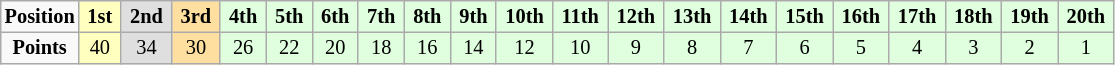<table border="2" cellpadding="2" cellspacing="0" style="margin:0 1em 0 0; background:#f9f9f9; border:1px #aaa solid; border-collapse:collapse; font-size:85%; text-align:center">
<tr>
<th>Position</th>
<td style="background:#ffffbf;"> <strong>1st</strong> </td>
<td style="background:#dfdfdf;"> <strong>2nd</strong> </td>
<td style="background:#ffdf9f;"> <strong>3rd</strong> </td>
<td style="background:#dfffdf;"> <strong>4th</strong> </td>
<td style="background:#dfffdf;"> <strong>5th</strong> </td>
<td style="background:#dfffdf;"> <strong>6th</strong> </td>
<td style="background:#dfffdf;"> <strong>7th</strong> </td>
<td style="background:#dfffdf;"> <strong>8th</strong> </td>
<td style="background:#dfffdf;"> <strong>9th</strong> </td>
<td style="background:#dfffdf;"> <strong>10th</strong> </td>
<td style="background:#dfffdf;"> <strong>11th</strong> </td>
<td style="background:#dfffdf;"> <strong>12th</strong> </td>
<td style="background:#dfffdf;"> <strong>13th</strong> </td>
<td style="background:#dfffdf;"> <strong>14th</strong> </td>
<td style="background:#dfffdf;"> <strong>15th</strong> </td>
<td style="background:#dfffdf;"> <strong>16th</strong> </td>
<td style="background:#dfffdf;"> <strong>17th</strong> </td>
<td style="background:#dfffdf;"> <strong>18th</strong> </td>
<td style="background:#dfffdf;"> <strong>19th</strong> </td>
<td style="background:#dfffdf;"> <strong>20th</strong> </td>
</tr>
<tr>
<th>Points</th>
<td style="background:#ffffbf;">40</td>
<td style="background:#dfdfdf;">34</td>
<td style="background:#ffdf9f;">30</td>
<td style="background:#dfffdf;">26</td>
<td style="background:#dfffdf;">22</td>
<td style="background:#dfffdf;">20</td>
<td style="background:#dfffdf;">18</td>
<td style="background:#dfffdf;">16</td>
<td style="background:#dfffdf;">14</td>
<td style="background:#dfffdf;">12</td>
<td style="background:#dfffdf;">10</td>
<td style="background:#dfffdf;">9</td>
<td style="background:#dfffdf;">8</td>
<td style="background:#dfffdf;">7</td>
<td style="background:#dfffdf;">6</td>
<td style="background:#dfffdf;">5</td>
<td style="background:#dfffdf;">4</td>
<td style="background:#dfffdf;">3</td>
<td style="background:#dfffdf;">2</td>
<td style="background:#dfffdf;">1</td>
</tr>
</table>
